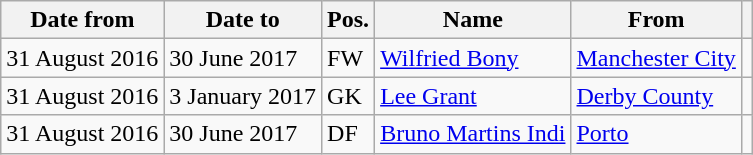<table class="wikitable">
<tr>
<th>Date from</th>
<th>Date to</th>
<th>Pos.</th>
<th>Name</th>
<th>From</th>
<th></th>
</tr>
<tr>
<td>31 August 2016</td>
<td>30 June 2017</td>
<td>FW</td>
<td> <a href='#'>Wilfried Bony</a></td>
<td> <a href='#'>Manchester City</a></td>
<td></td>
</tr>
<tr>
<td>31 August 2016</td>
<td>3 January 2017</td>
<td>GK</td>
<td> <a href='#'>Lee Grant</a></td>
<td> <a href='#'>Derby County</a></td>
<td></td>
</tr>
<tr>
<td>31 August 2016</td>
<td>30 June 2017</td>
<td>DF</td>
<td> <a href='#'>Bruno Martins Indi</a></td>
<td> <a href='#'>Porto</a></td>
<td></td>
</tr>
</table>
